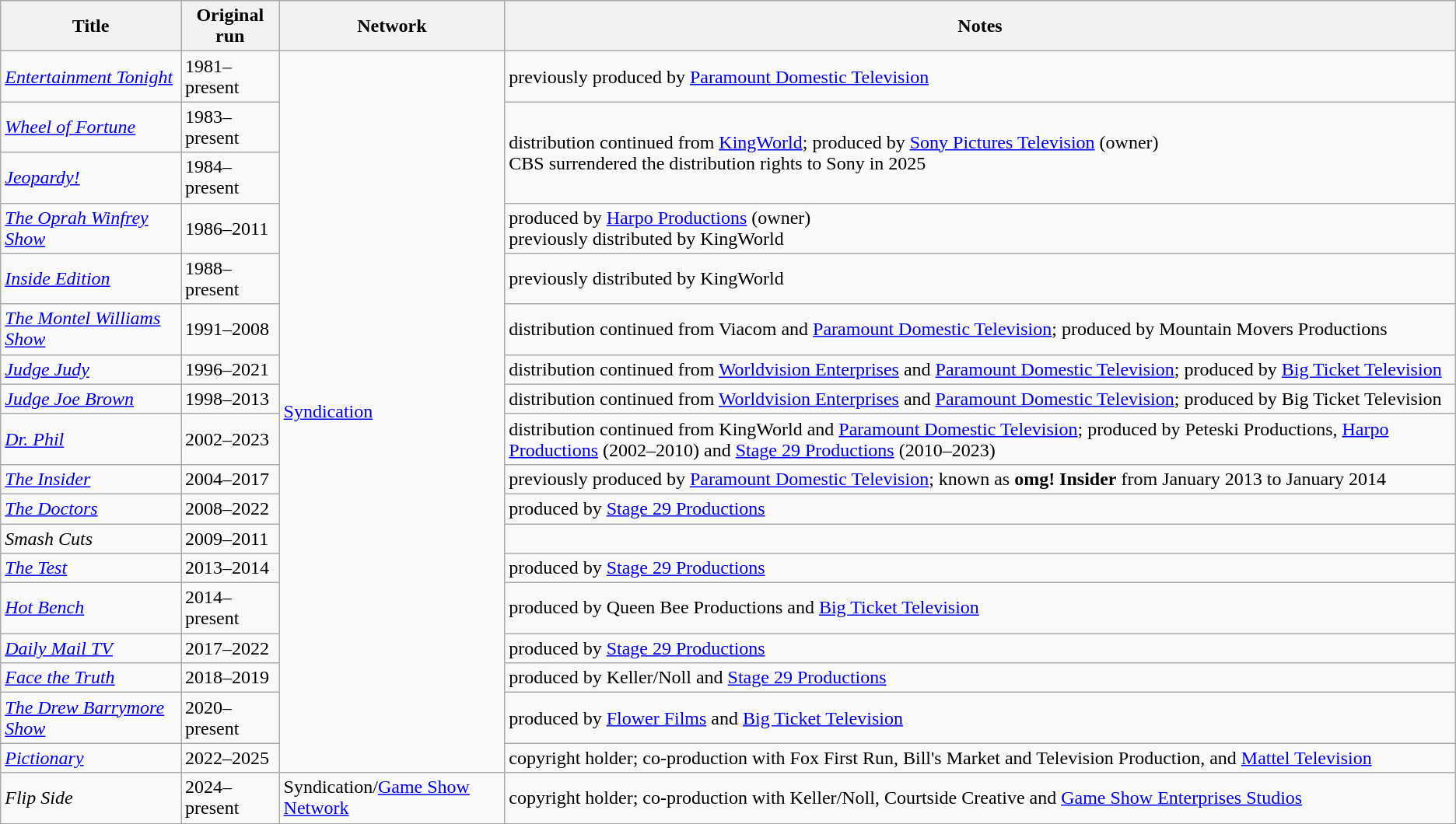<table class="wikitable sortable">
<tr>
<th>Title</th>
<th>Original run</th>
<th>Network</th>
<th>Notes</th>
</tr>
<tr>
<td><em><a href='#'>Entertainment Tonight</a></em></td>
<td>1981–present</td>
<td rowspan="18"><a href='#'>Syndication</a></td>
<td>previously produced by <a href='#'>Paramount Domestic Television</a></td>
</tr>
<tr>
<td><em><a href='#'>Wheel of Fortune</a></em></td>
<td>1983–present</td>
<td rowspan="2">distribution continued from <a href='#'>KingWorld</a>; produced by <a href='#'>Sony Pictures Television</a> (owner)<br>CBS surrendered the distribution rights to Sony in 2025</td>
</tr>
<tr>
<td><em><a href='#'>Jeopardy!</a></em></td>
<td>1984–present</td>
</tr>
<tr>
<td><em><a href='#'>The Oprah Winfrey Show</a></em></td>
<td>1986–2011</td>
<td>produced by <a href='#'>Harpo Productions</a> (owner)<br>previously distributed by KingWorld</td>
</tr>
<tr>
<td><em><a href='#'>Inside Edition</a></em></td>
<td>1988–present</td>
<td>previously distributed by KingWorld</td>
</tr>
<tr>
<td><em><a href='#'>The Montel Williams Show</a></em></td>
<td>1991–2008</td>
<td>distribution continued from Viacom and <a href='#'>Paramount Domestic Television</a>; produced by Mountain Movers Productions</td>
</tr>
<tr>
<td><em><a href='#'>Judge Judy</a></em></td>
<td>1996–2021</td>
<td>distribution continued from <a href='#'>Worldvision Enterprises</a> and <a href='#'>Paramount Domestic Television</a>; produced by <a href='#'>Big Ticket Television</a></td>
</tr>
<tr>
<td><em><a href='#'>Judge Joe Brown</a></em></td>
<td>1998–2013</td>
<td>distribution continued from <a href='#'>Worldvision Enterprises</a> and <a href='#'>Paramount Domestic Television</a>; produced by Big Ticket Television</td>
</tr>
<tr>
<td><em><a href='#'>Dr. Phil</a></em></td>
<td>2002–2023</td>
<td>distribution continued from KingWorld and <a href='#'>Paramount Domestic Television</a>; produced by Peteski Productions, <a href='#'>Harpo Productions</a> (2002–2010) and <a href='#'>Stage 29 Productions</a> (2010–2023)</td>
</tr>
<tr>
<td><em><a href='#'>The Insider</a></em></td>
<td>2004–2017</td>
<td>previously produced by <a href='#'>Paramount Domestic Television</a>; known as <strong>omg! Insider</strong> from January 2013 to January 2014</td>
</tr>
<tr>
<td><em><a href='#'>The Doctors</a></em></td>
<td>2008–2022</td>
<td>produced by <a href='#'>Stage 29 Productions</a></td>
</tr>
<tr>
<td><em>Smash Cuts</em></td>
<td>2009–2011</td>
<td></td>
</tr>
<tr>
<td><em><a href='#'>The Test</a></em></td>
<td>2013–2014</td>
<td>produced by <a href='#'>Stage 29 Productions</a></td>
</tr>
<tr>
<td><em><a href='#'>Hot Bench</a></em></td>
<td>2014–present</td>
<td>produced by Queen Bee Productions and <a href='#'>Big Ticket Television</a></td>
</tr>
<tr>
<td><em><a href='#'>Daily Mail TV</a></em></td>
<td>2017–2022</td>
<td>produced by <a href='#'>Stage 29 Productions</a></td>
</tr>
<tr>
<td><em><a href='#'>Face the Truth</a></em></td>
<td>2018–2019</td>
<td>produced by Keller/Noll and <a href='#'>Stage 29 Productions</a></td>
</tr>
<tr>
<td><em><a href='#'>The Drew Barrymore Show</a></em></td>
<td>2020–present</td>
<td>produced by <a href='#'>Flower Films</a> and <a href='#'>Big Ticket Television</a></td>
</tr>
<tr>
<td><em><a href='#'>Pictionary</a></em></td>
<td>2022–2025</td>
<td>copyright holder; co-production with Fox First Run, Bill's Market and Television Production, and <a href='#'>Mattel Television</a></td>
</tr>
<tr>
<td><em>Flip Side</em></td>
<td>2024–present</td>
<td>Syndication/<a href='#'>Game Show Network</a></td>
<td>copyright holder; co-production with Keller/Noll, Courtside Creative and <a href='#'>Game Show Enterprises Studios</a></td>
</tr>
</table>
